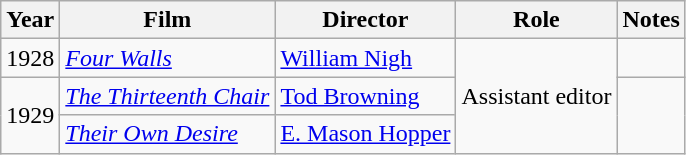<table class="wikitable">
<tr>
<th>Year</th>
<th>Film</th>
<th>Director</th>
<th>Role</th>
<th>Notes</th>
</tr>
<tr>
<td>1928</td>
<td><em><a href='#'>Four Walls</a></em></td>
<td><a href='#'>William Nigh</a></td>
<td rowspan=3>Assistant editor</td>
<td></td>
</tr>
<tr>
<td rowspan=2>1929</td>
<td><em><a href='#'>The Thirteenth Chair</a></em></td>
<td><a href='#'>Tod Browning</a></td>
<td rowspan=2><small></small></td>
</tr>
<tr>
<td><em><a href='#'>Their Own Desire</a></em></td>
<td><a href='#'>E. Mason Hopper</a></td>
</tr>
</table>
